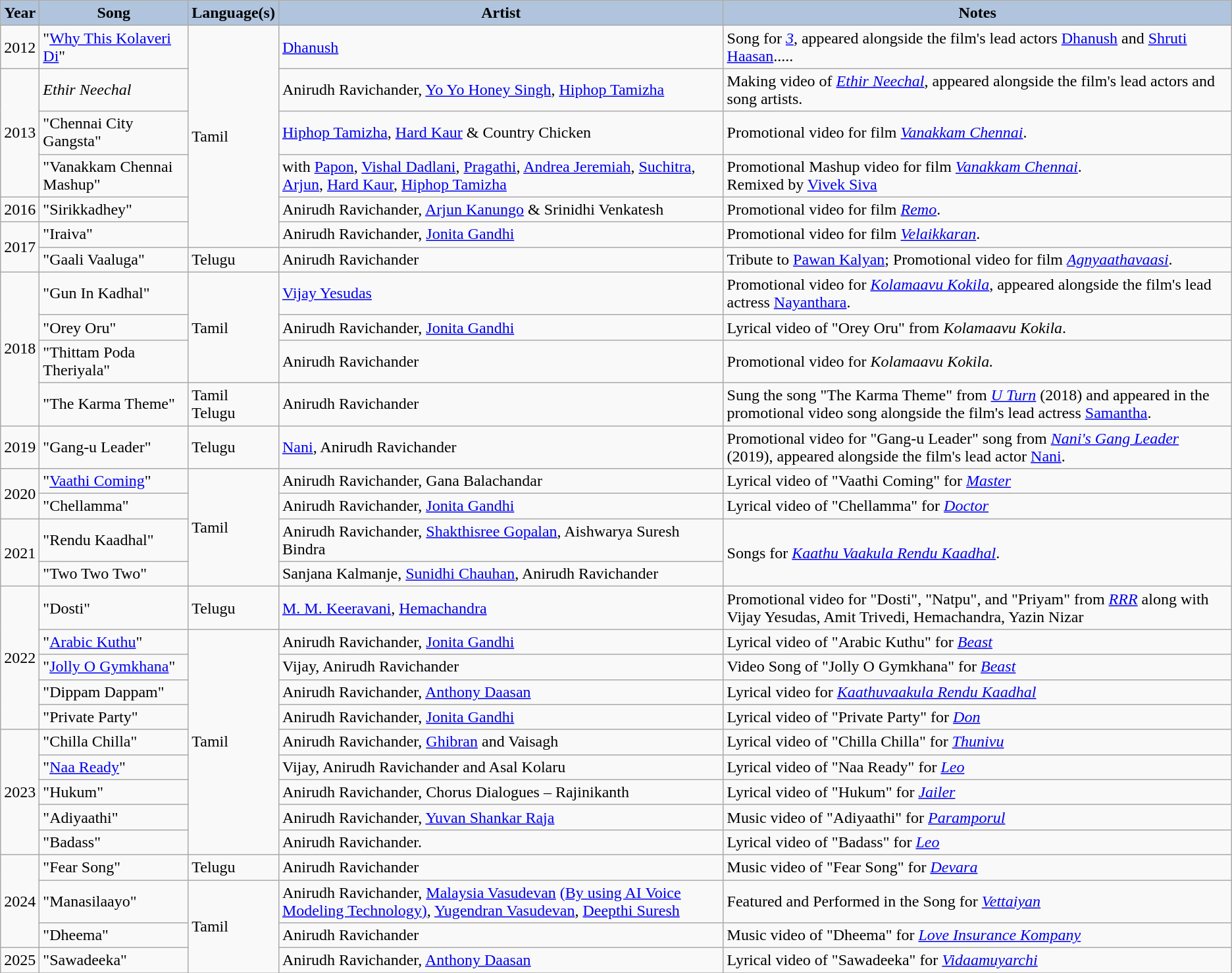<table class="wikitable sortable sticky-header">
<tr>
<th style="background-color:#B0C4DE;" scope="col">Year</th>
<th style="background-color:#B0C4DE;" scope="col">Song</th>
<th style="background-color:#B0C4DE;" scope="col">Language(s)</th>
<th style="background-color:#B0C4DE;" scope="col">Artist</th>
<th style="background-color:#B0C4DE;" scope="col" class="unsortable">Notes</th>
</tr>
<tr>
<td>2012</td>
<td>"<a href='#'>Why This Kolaveri Di</a>"</td>
<td rowspan="6">Tamil</td>
<td><a href='#'>Dhanush</a></td>
<td>Song for <a href='#'><em>3</em></a>, appeared alongside the film's lead actors <a href='#'>Dhanush</a> and <a href='#'>Shruti Haasan</a>.....</td>
</tr>
<tr>
<td rowspan="3">2013</td>
<td><em>Ethir Neechal</em></td>
<td>Anirudh Ravichander, <a href='#'>Yo Yo Honey Singh</a>, <a href='#'>Hiphop Tamizha</a></td>
<td>Making video of <em><a href='#'>Ethir Neechal</a></em>, appeared alongside the film's lead actors and song artists.</td>
</tr>
<tr>
<td>"Chennai City Gangsta"</td>
<td><a href='#'>Hiphop Tamizha</a>, <a href='#'>Hard Kaur</a> & Country Chicken</td>
<td>Promotional video for film <em><a href='#'>Vanakkam Chennai</a></em>.</td>
</tr>
<tr>
<td>"Vanakkam Chennai Mashup"</td>
<td>with <a href='#'>Papon</a>, <a href='#'>Vishal Dadlani</a>, <a href='#'>Pragathi</a>, <a href='#'>Andrea Jeremiah</a>, <a href='#'>Suchitra</a>, <a href='#'>Arjun</a>, <a href='#'>Hard Kaur</a>, <a href='#'>Hiphop Tamizha</a></td>
<td>Promotional Mashup video for film <em><a href='#'>Vanakkam Chennai</a></em>.<br>Remixed by <a href='#'>Vivek Siva</a></td>
</tr>
<tr>
<td>2016</td>
<td>"Sirikkadhey"</td>
<td>Anirudh Ravichander, <a href='#'>Arjun Kanungo</a> & Srinidhi Venkatesh</td>
<td>Promotional video for film <a href='#'><em>Remo</em></a>.</td>
</tr>
<tr>
<td rowspan="2">2017</td>
<td>"Iraiva"</td>
<td>Anirudh Ravichander, <a href='#'>Jonita Gandhi</a></td>
<td>Promotional video for film <a href='#'><em>Velaikkaran</em></a>.</td>
</tr>
<tr>
<td>"Gaali Vaaluga"</td>
<td>Telugu</td>
<td>Anirudh Ravichander</td>
<td>Tribute to <a href='#'>Pawan Kalyan</a>; Promotional video for film <em><a href='#'>Agnyaathavaasi</a></em>.</td>
</tr>
<tr>
<td rowspan="4">2018</td>
<td>"Gun In Kadhal"</td>
<td rowspan="3">Tamil</td>
<td><a href='#'>Vijay Yesudas</a></td>
<td>Promotional video for <em><a href='#'>Kolamaavu Kokila</a></em>, appeared alongside the film's lead actress <a href='#'>Nayanthara</a>.</td>
</tr>
<tr>
<td>"Orey Oru"</td>
<td>Anirudh Ravichander, <a href='#'>Jonita Gandhi</a></td>
<td>Lyrical video of "Orey Oru" from <em>Kolamaavu Kokila</em>.</td>
</tr>
<tr>
<td>"Thittam Poda Theriyala"</td>
<td>Anirudh Ravichander</td>
<td>Promotional video for <em>Kolamaavu Kokila.</em></td>
</tr>
<tr>
<td>"The Karma Theme"</td>
<td>Tamil<br>Telugu</td>
<td>Anirudh Ravichander</td>
<td>Sung the song "The Karma Theme" from <a href='#'><em>U Turn</em></a>  (2018) and appeared in the promotional video song alongside the film's lead actress <a href='#'>Samantha</a>.</td>
</tr>
<tr>
<td>2019</td>
<td>"Gang-u Leader"</td>
<td>Telugu</td>
<td><a href='#'>Nani</a>, Anirudh Ravichander</td>
<td>Promotional video for "Gang-u Leader" song from <em><a href='#'>Nani's Gang Leader</a></em> (2019), appeared alongside the film's lead actor <a href='#'>Nani</a>.</td>
</tr>
<tr>
<td rowspan="2">2020</td>
<td>"<a href='#'>Vaathi Coming</a>"</td>
<td rowspan="4">Tamil</td>
<td>Anirudh Ravichander, Gana Balachandar</td>
<td>Lyrical video of "Vaathi Coming" for <a href='#'><em>Master</em></a></td>
</tr>
<tr>
<td>"Chellamma"</td>
<td>Anirudh Ravichander, <a href='#'>Jonita Gandhi</a></td>
<td>Lyrical video of "Chellamma" for <em><a href='#'>Doctor</a></em></td>
</tr>
<tr>
<td rowspan="2">2021</td>
<td>"Rendu Kaadhal"</td>
<td>Anirudh Ravichander, <a href='#'>Shakthisree Gopalan</a>, Aishwarya Suresh Bindra</td>
<td rowspan="2">Songs for <em><a href='#'>Kaathu Vaakula Rendu Kaadhal</a></em>.</td>
</tr>
<tr>
<td>"Two Two Two"</td>
<td>Sanjana Kalmanje, <a href='#'>Sunidhi Chauhan</a>, Anirudh Ravichander</td>
</tr>
<tr>
<td rowspan="5">2022</td>
<td>"Dosti"</td>
<td>Telugu</td>
<td><a href='#'>M. M. Keeravani</a>, <a href='#'>Hemachandra</a></td>
<td>Promotional video for "Dosti", "Natpu", and "Priyam" from <a href='#'><em>RRR</em></a> along with Vijay Yesudas, Amit Trivedi, Hemachandra, Yazin Nizar</td>
</tr>
<tr>
<td>"<a href='#'>Arabic Kuthu</a>"</td>
<td rowspan="9">Tamil</td>
<td>Anirudh Ravichander, <a href='#'>Jonita Gandhi</a></td>
<td>Lyrical video of "Arabic Kuthu" for <em><a href='#'>Beast</a></em></td>
</tr>
<tr>
<td>"<a href='#'>Jolly O Gymkhana</a>"</td>
<td>Vijay, Anirudh Ravichander</td>
<td>Video Song of "Jolly O Gymkhana" for <a href='#'><em>Beast</em></a></td>
</tr>
<tr>
<td>"Dippam Dappam"</td>
<td>Anirudh Ravichander, <a href='#'>Anthony Daasan</a></td>
<td>Lyrical video for <em><a href='#'>Kaathuvaakula Rendu Kaadhal</a></em></td>
</tr>
<tr>
<td>"Private Party"</td>
<td>Anirudh Ravichander, <a href='#'>Jonita Gandhi</a></td>
<td>Lyrical video of "Private Party" for <em><a href='#'>Don</a></em></td>
</tr>
<tr>
<td rowspan="5">2023</td>
<td>"Chilla Chilla"</td>
<td>Anirudh Ravichander, <a href='#'>Ghibran</a> and Vaisagh</td>
<td>Lyrical video of "Chilla Chilla" for <em><a href='#'>Thunivu</a></em></td>
</tr>
<tr>
<td>"<a href='#'>Naa Ready</a>"</td>
<td>Vijay, Anirudh Ravichander and Asal Kolaru</td>
<td>Lyrical video of "Naa Ready" for <em><a href='#'>Leo</a></em></td>
</tr>
<tr>
<td>"Hukum"</td>
<td>Anirudh Ravichander, Chorus Dialogues – Rajinikanth</td>
<td>Lyrical video of "Hukum" for <em><a href='#'>Jailer</a></em></td>
</tr>
<tr>
<td>"Adiyaathi"</td>
<td>Anirudh Ravichander, <a href='#'>Yuvan Shankar Raja</a></td>
<td>Music video of "Adiyaathi" for <em><a href='#'>Paramporul</a></em></td>
</tr>
<tr>
<td>"Badass"</td>
<td>Anirudh Ravichander.</td>
<td>Lyrical video of "Badass" for <em><a href='#'>Leo</a></em></td>
</tr>
<tr>
<td rowspan="3">2024</td>
<td>"Fear Song"</td>
<td>Telugu</td>
<td>Anirudh Ravichander</td>
<td>Music video of "Fear Song" for <em><a href='#'>Devara</a></em></td>
</tr>
<tr>
<td>"Manasilaayo"</td>
<td rowspan="5">Tamil</td>
<td>Anirudh Ravichander, <a href='#'>Malaysia Vasudevan</a> <a href='#'>(By using AI Voice Modeling Technology)</a>, <a href='#'>Yugendran Vasudevan</a>, <a href='#'>Deepthi Suresh</a></td>
<td>Featured and Performed in the Song for <em><a href='#'>Vettaiyan</a></em></td>
</tr>
<tr>
<td>"Dheema"</td>
<td>Anirudh Ravichander</td>
<td>Music video of "Dheema" for <em><a href='#'>Love Insurance Kompany</a></em></td>
</tr>
<tr>
<td rowspan="1">2025</td>
<td>"Sawadeeka"</td>
<td>Anirudh Ravichander, <a href='#'>Anthony Daasan</a></td>
<td>Lyrical video of "Sawadeeka" for <em><a href='#'>Vidaamuyarchi</a></em></td>
</tr>
<tr>
</tr>
</table>
